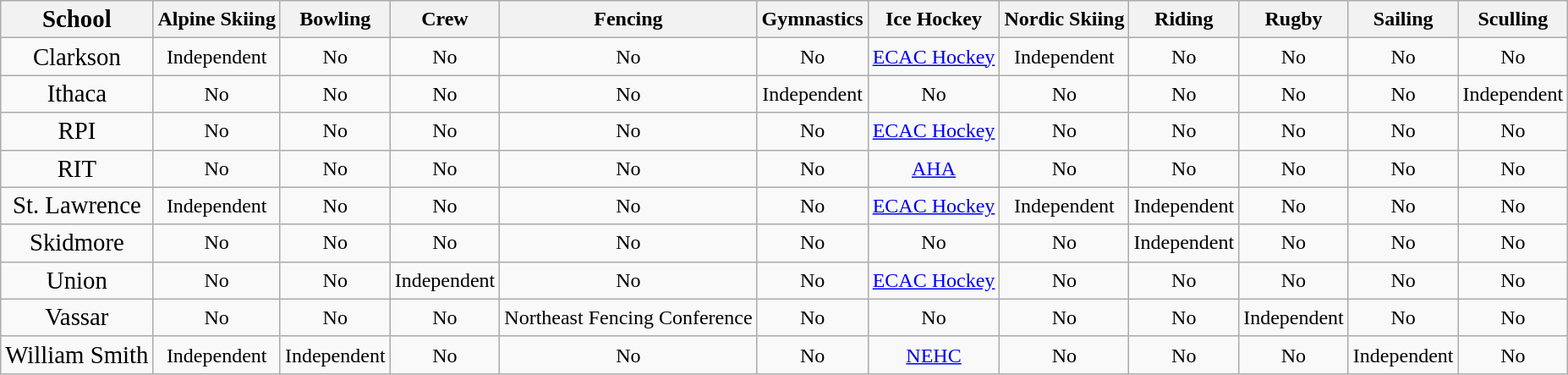<table class="wikitable" style="text-align:center;">
<tr>
<th><big>School</big></th>
<th>Alpine Skiing</th>
<th>Bowling</th>
<th>Crew</th>
<th>Fencing</th>
<th>Gymnastics</th>
<th>Ice Hockey</th>
<th>Nordic Skiing</th>
<th>Riding</th>
<th>Rugby</th>
<th>Sailing</th>
<th>Sculling</th>
</tr>
<tr>
<td><big>Clarkson</big></td>
<td>Independent</td>
<td>No</td>
<td>No</td>
<td>No</td>
<td>No</td>
<td><a href='#'>ECAC Hockey</a></td>
<td>Independent</td>
<td>No</td>
<td>No</td>
<td>No</td>
<td>No</td>
</tr>
<tr>
<td><big>Ithaca</big></td>
<td>No</td>
<td>No</td>
<td>No</td>
<td>No</td>
<td>Independent</td>
<td>No</td>
<td>No</td>
<td>No</td>
<td>No</td>
<td>No</td>
<td>Independent</td>
</tr>
<tr>
<td><big>RPI</big></td>
<td>No</td>
<td>No</td>
<td>No</td>
<td>No</td>
<td>No</td>
<td><a href='#'>ECAC Hockey</a></td>
<td>No</td>
<td>No</td>
<td>No</td>
<td>No</td>
<td>No</td>
</tr>
<tr>
<td><big>RIT</big></td>
<td>No</td>
<td>No</td>
<td>No</td>
<td>No</td>
<td>No</td>
<td><a href='#'>AHA</a></td>
<td>No</td>
<td>No</td>
<td>No</td>
<td>No</td>
<td>No</td>
</tr>
<tr>
<td><big>St. Lawrence</big></td>
<td>Independent</td>
<td>No</td>
<td>No</td>
<td>No</td>
<td>No</td>
<td><a href='#'>ECAC Hockey</a></td>
<td>Independent</td>
<td>Independent</td>
<td>No</td>
<td>No</td>
<td>No</td>
</tr>
<tr>
<td><big>Skidmore</big></td>
<td>No</td>
<td>No</td>
<td>No</td>
<td>No</td>
<td>No</td>
<td>No</td>
<td>No</td>
<td>Independent</td>
<td>No</td>
<td>No</td>
<td>No</td>
</tr>
<tr>
<td><big>Union</big></td>
<td>No</td>
<td>No</td>
<td>Independent</td>
<td>No</td>
<td>No</td>
<td><a href='#'>ECAC Hockey</a></td>
<td>No</td>
<td>No</td>
<td>No</td>
<td>No</td>
<td>No</td>
</tr>
<tr>
<td><big>Vassar</big></td>
<td>No</td>
<td>No</td>
<td>No</td>
<td>Northeast Fencing Conference</td>
<td>No</td>
<td>No</td>
<td>No</td>
<td>No</td>
<td>Independent</td>
<td>No</td>
<td>No</td>
</tr>
<tr>
<td><big>William Smith</big></td>
<td>Independent</td>
<td>Independent</td>
<td>No</td>
<td>No</td>
<td>No</td>
<td><a href='#'>NEHC</a></td>
<td>No</td>
<td>No</td>
<td>No</td>
<td>Independent</td>
<td>No</td>
</tr>
</table>
